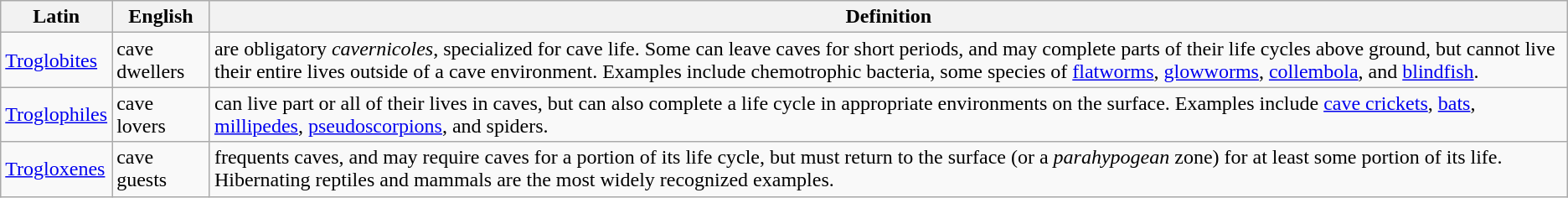<table class="wikitable">
<tr>
<th>Latin</th>
<th>English</th>
<th>Definition</th>
</tr>
<tr>
<td><a href='#'>Troglobites</a></td>
<td>cave dwellers</td>
<td>are obligatory <em>cavernicoles</em>, specialized for cave life. Some can leave caves for short periods, and may complete parts of their life cycles above ground, but cannot live their entire lives outside of a cave environment. Examples include chemotrophic bacteria, some species of <a href='#'>flatworms</a>, <a href='#'>glowworms</a>, <a href='#'>collembola</a>, and <a href='#'>blindfish</a>.</td>
</tr>
<tr>
<td><a href='#'>Troglophiles</a></td>
<td>cave lovers</td>
<td>can live part or all of their lives in caves, but can also complete a life cycle in appropriate environments on the surface. Examples include <a href='#'>cave crickets</a>, <a href='#'>bats</a>, <a href='#'>millipedes</a>, <a href='#'>pseudoscorpions</a>, and spiders.</td>
</tr>
<tr>
<td><a href='#'>Trogloxenes</a></td>
<td>cave guests</td>
<td>frequents caves, and may require caves for a portion of its life cycle, but must return to the surface (or a <em>parahypogean</em> zone) for at least some portion of its life. Hibernating reptiles and mammals are the most widely recognized examples.</td>
</tr>
</table>
